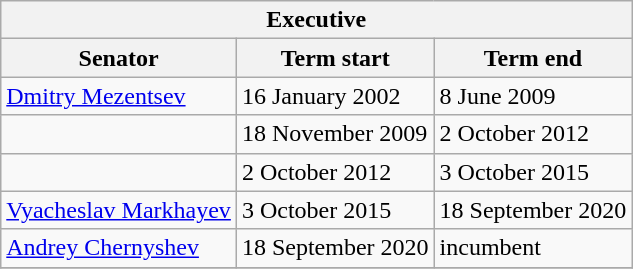<table class="wikitable sortable">
<tr>
<th colspan=3>Executive</th>
</tr>
<tr>
<th>Senator</th>
<th>Term start</th>
<th>Term end</th>
</tr>
<tr>
<td><a href='#'>Dmitry Mezentsev</a></td>
<td>16 January 2002</td>
<td>8 June 2009</td>
</tr>
<tr>
<td></td>
<td>18 November 2009</td>
<td>2 October 2012</td>
</tr>
<tr>
<td></td>
<td>2 October 2012</td>
<td>3 October 2015</td>
</tr>
<tr>
<td><a href='#'>Vyacheslav Markhayev</a></td>
<td>3 October 2015</td>
<td>18 September 2020</td>
</tr>
<tr>
<td><a href='#'>Andrey Chernyshev</a></td>
<td>18 September 2020</td>
<td>incumbent</td>
</tr>
<tr>
</tr>
</table>
